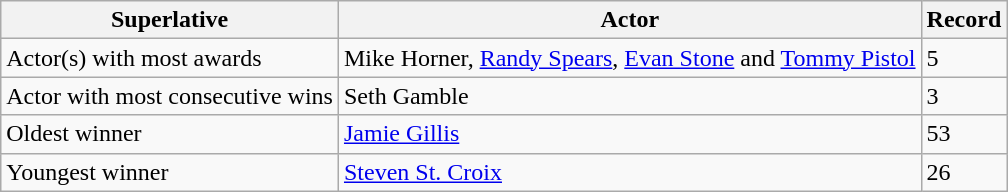<table class="wikitable">
<tr>
<th>Superlative</th>
<th>Actor</th>
<th>Record</th>
</tr>
<tr>
<td>Actor(s) with most awards</td>
<td>Mike Horner, <a href='#'>Randy Spears</a>, <a href='#'>Evan Stone</a> and <a href='#'>Tommy Pistol</a></td>
<td>5</td>
</tr>
<tr>
<td>Actor with most consecutive wins</td>
<td>Seth Gamble<br></td>
<td>3</td>
</tr>
<tr>
<td>Oldest winner</td>
<td><a href='#'>Jamie Gillis</a></td>
<td>53</td>
</tr>
<tr>
<td>Youngest winner</td>
<td><a href='#'>Steven St. Croix</a></td>
<td>26</td>
</tr>
</table>
